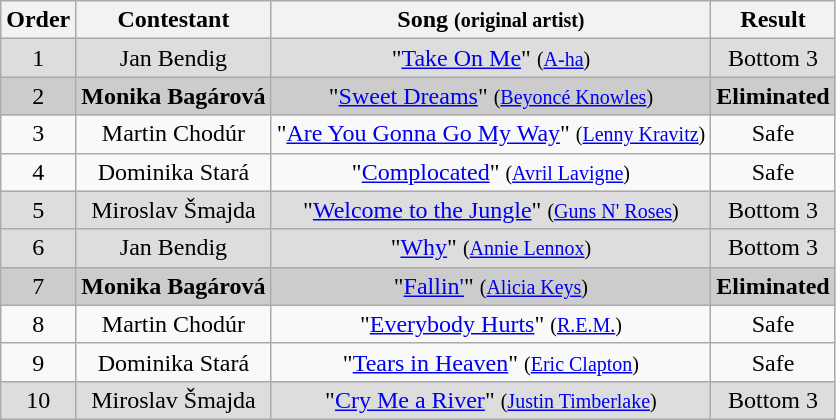<table class="wikitable plainrowheaders" style="text-align:center;">
<tr>
<th scope="col">Order</th>
<th scope="col">Contestant</th>
<th scope="col">Song <small>(original artist)</small></th>
<th scope="col">Result</th>
</tr>
<tr bgcolor="#DDDDDD">
<td>1</td>
<td>Jan Bendig</td>
<td>"<a href='#'>Take On Me</a>" <small>(<a href='#'>A-ha</a>)</small></td>
<td>Bottom 3</td>
</tr>
<tr style="background:#ccc;">
<td>2</td>
<td><strong>Monika Bagárová</strong></td>
<td>"<a href='#'>Sweet Dreams</a>" <small>(<a href='#'>Beyoncé Knowles</a>)</small></td>
<td><strong>Eliminated</strong></td>
</tr>
<tr>
<td>3</td>
<td>Martin Chodúr</td>
<td>"<a href='#'>Are You Gonna Go My Way</a>" <small>(<a href='#'>Lenny Kravitz</a>)</small></td>
<td>Safe</td>
</tr>
<tr>
<td>4</td>
<td>Dominika Stará</td>
<td>"<a href='#'>Complocated</a>" <small>(<a href='#'>Avril Lavigne</a>)</small></td>
<td>Safe</td>
</tr>
<tr bgcolor="#DDDDDD">
<td>5</td>
<td>Miroslav Šmajda</td>
<td>"<a href='#'>Welcome to the Jungle</a>" <small>(<a href='#'>Guns N' Roses</a>)</small></td>
<td>Bottom 3</td>
</tr>
<tr bgcolor="#DDDDDD">
<td>6</td>
<td>Jan Bendig</td>
<td>"<a href='#'>Why</a>" <small>(<a href='#'>Annie Lennox</a>)</small></td>
<td>Bottom 3</td>
</tr>
<tr style="background:#ccc;">
<td>7</td>
<td><strong>Monika Bagárová</strong></td>
<td>"<a href='#'>Fallin'</a>" <small>(<a href='#'>Alicia Keys</a>)</small></td>
<td><strong>Eliminated</strong></td>
</tr>
<tr>
<td>8</td>
<td>Martin Chodúr</td>
<td>"<a href='#'>Everybody Hurts</a>" <small>(<a href='#'>R.E.M.</a>)</small></td>
<td>Safe</td>
</tr>
<tr>
<td>9</td>
<td>Dominika Stará</td>
<td>"<a href='#'>Tears in Heaven</a>" <small>(<a href='#'>Eric Clapton</a>)</small></td>
<td>Safe</td>
</tr>
<tr bgcolor="#DDDDDD">
<td>10</td>
<td>Miroslav Šmajda</td>
<td>"<a href='#'>Cry Me a River</a>" <small>(<a href='#'>Justin Timberlake</a>)</small></td>
<td>Bottom 3</td>
</tr>
</table>
